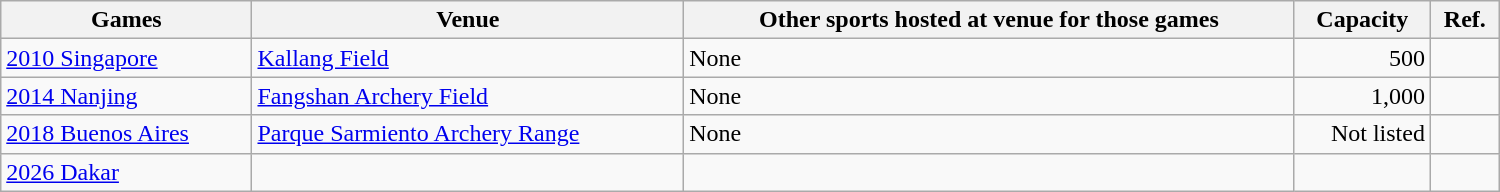<table class="wikitable sortable" width="1000px">
<tr>
<th>Games</th>
<th>Venue</th>
<th>Other sports hosted at venue for those games</th>
<th>Capacity</th>
<th>Ref.</th>
</tr>
<tr>
<td><a href='#'>2010 Singapore</a></td>
<td><a href='#'>Kallang Field</a></td>
<td>None</td>
<td align="right">500</td>
<td align="center"></td>
</tr>
<tr>
<td><a href='#'>2014 Nanjing</a></td>
<td><a href='#'>Fangshan Archery Field</a></td>
<td>None</td>
<td align="right">1,000</td>
<td align="center"></td>
</tr>
<tr>
<td><a href='#'>2018 Buenos Aires</a></td>
<td><a href='#'>Parque Sarmiento Archery Range</a></td>
<td>None</td>
<td align="right">Not listed</td>
<td align="center"></td>
</tr>
<tr>
<td><a href='#'>2026 Dakar</a></td>
<td></td>
<td></td>
<td align="right"></td>
<td align="center"></td>
</tr>
</table>
